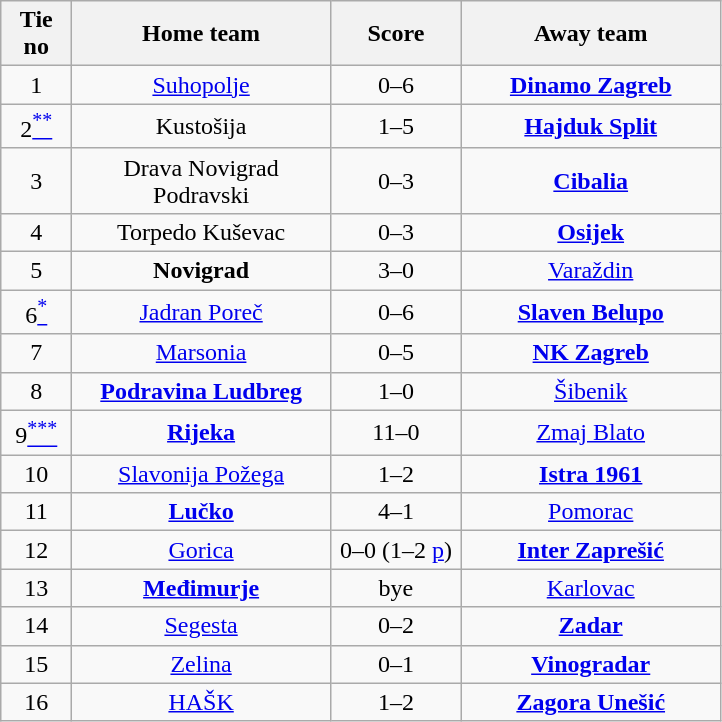<table class="wikitable" style="text-align: center">
<tr>
<th width=40>Tie no</th>
<th width=165>Home team</th>
<th width=80>Score</th>
<th width=165>Away team</th>
</tr>
<tr>
<td>1</td>
<td><a href='#'>Suhopolje</a></td>
<td>0–6</td>
<td><strong><a href='#'>Dinamo Zagreb</a></strong></td>
</tr>
<tr>
<td>2<a href='#'><sup>**</sup></a></td>
<td>Kustošija</td>
<td>1–5</td>
<td><strong><a href='#'>Hajduk Split</a></strong></td>
</tr>
<tr>
<td>3</td>
<td>Drava Novigrad Podravski</td>
<td>0–3</td>
<td><strong><a href='#'>Cibalia</a></strong></td>
</tr>
<tr>
<td>4</td>
<td>Torpedo Kuševac</td>
<td>0–3</td>
<td><strong><a href='#'>Osijek</a></strong></td>
</tr>
<tr>
<td>5</td>
<td><strong>Novigrad</strong></td>
<td>3–0</td>
<td><a href='#'>Varaždin</a></td>
</tr>
<tr>
<td>6<a href='#'><sup>*</sup></a></td>
<td><a href='#'>Jadran Poreč</a></td>
<td>0–6</td>
<td><strong><a href='#'>Slaven Belupo</a></strong></td>
</tr>
<tr>
<td>7</td>
<td><a href='#'>Marsonia</a></td>
<td>0–5</td>
<td><strong><a href='#'>NK Zagreb</a></strong></td>
</tr>
<tr>
<td>8</td>
<td><strong><a href='#'>Podravina Ludbreg</a></strong></td>
<td>1–0</td>
<td><a href='#'>Šibenik</a></td>
</tr>
<tr>
<td>9<a href='#'><sup>***</sup></a></td>
<td><strong><a href='#'>Rijeka</a></strong></td>
<td>11–0</td>
<td><a href='#'>Zmaj Blato</a></td>
</tr>
<tr>
<td>10</td>
<td><a href='#'>Slavonija Požega</a></td>
<td>1–2</td>
<td><strong><a href='#'>Istra 1961</a></strong></td>
</tr>
<tr>
<td>11</td>
<td><strong><a href='#'>Lučko</a></strong></td>
<td>4–1</td>
<td><a href='#'>Pomorac</a></td>
</tr>
<tr>
<td>12</td>
<td><a href='#'>Gorica</a></td>
<td>0–0 (1–2 <a href='#'>p</a>)</td>
<td><strong><a href='#'>Inter Zaprešić</a></strong></td>
</tr>
<tr>
<td>13</td>
<td><strong><a href='#'>Međimurje</a></strong></td>
<td>bye</td>
<td><a href='#'>Karlovac</a></td>
</tr>
<tr>
<td>14</td>
<td><a href='#'>Segesta</a></td>
<td>0–2</td>
<td><strong><a href='#'>Zadar</a></strong></td>
</tr>
<tr>
<td>15</td>
<td><a href='#'>Zelina</a></td>
<td>0–1</td>
<td><strong><a href='#'>Vinogradar</a></strong></td>
</tr>
<tr>
<td>16</td>
<td><a href='#'>HAŠK</a></td>
<td>1–2</td>
<td><strong><a href='#'>Zagora Unešić</a></strong></td>
</tr>
</table>
